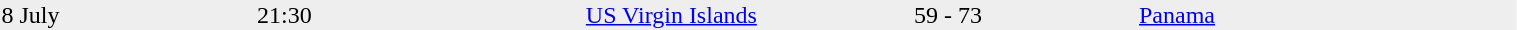<table cellspacing=0 width=80% style=background:#eeeeee>
<tr>
<td width=10% align=left>8 July</td>
<td align=center width=10%>21:30</td>
<td align=right width=20%><a href='#'>US Virgin Islands</a></td>
<td align=left width=5%></td>
<td align=center width=10%>59 - 73</td>
<td align=right width=5%></td>
<td align=left width=20%><a href='#'>Panama</a></td>
</tr>
</table>
